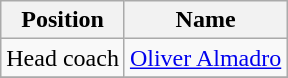<table class="wikitable">
<tr>
<th>Position</th>
<th>Name</th>
</tr>
<tr>
<td>Head coach</td>
<td> <a href='#'>Oliver Almadro</a></td>
</tr>
<tr>
</tr>
</table>
